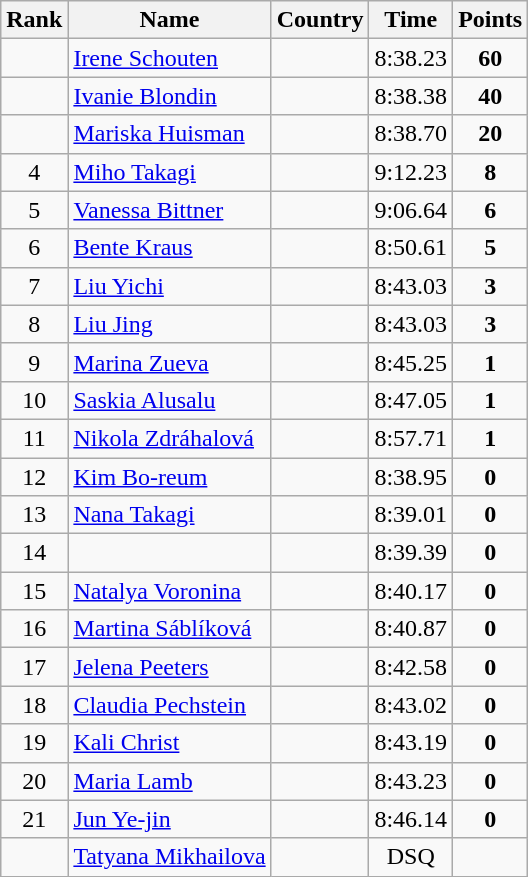<table class="wikitable sortable" style="text-align:center">
<tr>
<th>Rank</th>
<th>Name</th>
<th>Country</th>
<th>Time</th>
<th>Points</th>
</tr>
<tr>
<td></td>
<td align=left><a href='#'>Irene Schouten</a></td>
<td align=left></td>
<td>8:38.23</td>
<td><strong>60</strong></td>
</tr>
<tr>
<td></td>
<td align=left><a href='#'>Ivanie Blondin</a></td>
<td align=left></td>
<td>8:38.38</td>
<td><strong>40</strong></td>
</tr>
<tr>
<td></td>
<td align=left><a href='#'>Mariska Huisman</a></td>
<td align=left></td>
<td>8:38.70</td>
<td><strong>20</strong></td>
</tr>
<tr>
<td>4</td>
<td align=left><a href='#'>Miho Takagi</a></td>
<td align=left></td>
<td>9:12.23</td>
<td><strong>8</strong></td>
</tr>
<tr>
<td>5</td>
<td align=left><a href='#'>Vanessa Bittner</a></td>
<td align=left></td>
<td>9:06.64</td>
<td><strong>6</strong></td>
</tr>
<tr>
<td>6</td>
<td align=left><a href='#'>Bente Kraus</a></td>
<td align=left></td>
<td>8:50.61</td>
<td><strong>5</strong></td>
</tr>
<tr>
<td>7</td>
<td align=left><a href='#'>Liu Yichi</a></td>
<td align=left></td>
<td>8:43.03</td>
<td><strong>3</strong></td>
</tr>
<tr>
<td>8</td>
<td align=left><a href='#'>Liu Jing</a></td>
<td align=left></td>
<td>8:43.03</td>
<td><strong>3</strong></td>
</tr>
<tr>
<td>9</td>
<td align=left><a href='#'>Marina Zueva</a></td>
<td align=left></td>
<td>8:45.25</td>
<td><strong>1</strong></td>
</tr>
<tr>
<td>10</td>
<td align=left><a href='#'>Saskia Alusalu</a></td>
<td align=left></td>
<td>8:47.05</td>
<td><strong>1</strong></td>
</tr>
<tr>
<td>11</td>
<td align=left><a href='#'>Nikola Zdráhalová</a></td>
<td align=left></td>
<td>8:57.71</td>
<td><strong>1</strong></td>
</tr>
<tr>
<td>12</td>
<td align=left><a href='#'>Kim Bo-reum</a></td>
<td align=left></td>
<td>8:38.95</td>
<td><strong>0</strong></td>
</tr>
<tr>
<td>13</td>
<td align=left><a href='#'>Nana Takagi</a></td>
<td align=left></td>
<td>8:39.01</td>
<td><strong>0</strong></td>
</tr>
<tr>
<td>14</td>
<td align=left></td>
<td align=left></td>
<td>8:39.39</td>
<td><strong>0</strong></td>
</tr>
<tr>
<td>15</td>
<td align=left><a href='#'>Natalya Voronina</a></td>
<td align=left></td>
<td>8:40.17</td>
<td><strong>0</strong></td>
</tr>
<tr>
<td>16</td>
<td align=left><a href='#'>Martina Sáblíková</a></td>
<td align=left></td>
<td>8:40.87</td>
<td><strong>0</strong></td>
</tr>
<tr>
<td>17</td>
<td align=left><a href='#'>Jelena Peeters</a></td>
<td align=left></td>
<td>8:42.58</td>
<td><strong>0</strong></td>
</tr>
<tr>
<td>18</td>
<td align=left><a href='#'>Claudia Pechstein</a></td>
<td align=left></td>
<td>8:43.02</td>
<td><strong>0</strong></td>
</tr>
<tr>
<td>19</td>
<td align=left><a href='#'>Kali Christ</a></td>
<td align=left></td>
<td>8:43.19</td>
<td><strong>0</strong></td>
</tr>
<tr>
<td>20</td>
<td align=left><a href='#'>Maria Lamb</a></td>
<td align=left></td>
<td>8:43.23</td>
<td><strong>0</strong></td>
</tr>
<tr>
<td>21</td>
<td align=left><a href='#'>Jun Ye-jin</a></td>
<td align=left></td>
<td>8:46.14</td>
<td><strong>0</strong></td>
</tr>
<tr>
<td></td>
<td align=left><a href='#'>Tatyana Mikhailova</a></td>
<td align=left></td>
<td>DSQ</td>
<td></td>
</tr>
</table>
